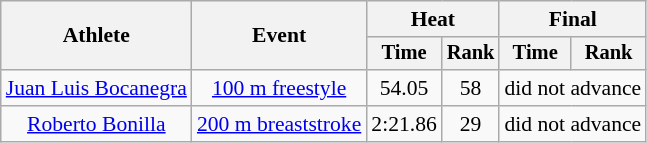<table class=wikitable style=font-size:90%;text-align:center>
<tr>
<th rowspan=2>Athlete</th>
<th rowspan=2>Event</th>
<th colspan=2>Heat</th>
<th colspan=2>Final</th>
</tr>
<tr style=font-size:95%>
<th>Time</th>
<th>Rank</th>
<th>Time</th>
<th>Rank</th>
</tr>
<tr>
<td><a href='#'>Juan Luis Bocanegra</a></td>
<td align=center><a href='#'>100 m freestyle</a></td>
<td align=center>54.05</td>
<td align=center>58</td>
<td align=center colspan="4">did not advance</td>
</tr>
<tr>
<td><a href='#'>Roberto Bonilla</a></td>
<td align=center><a href='#'>200 m breaststroke</a></td>
<td align=center>2:21.86</td>
<td align=center>29</td>
<td align=center colspan="4">did not advance</td>
</tr>
</table>
